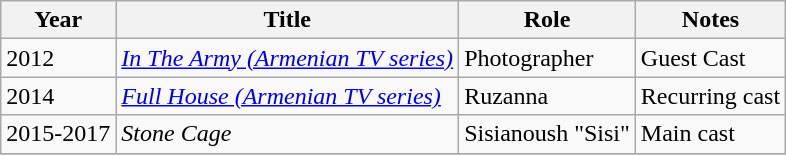<table class="wikitable sortable plainrowheaders">
<tr>
<th>Year</th>
<th>Title</th>
<th>Role</th>
<th class="unsortable">Notes</th>
</tr>
<tr>
<td>2012</td>
<td><em><a href='#'>In The Army (Armenian TV series)</a></em></td>
<td>Photographer</td>
<td>Guest Cast</td>
</tr>
<tr>
<td>2014</td>
<td><em><a href='#'>Full House (Armenian TV series)</a></em></td>
<td>Ruzanna</td>
<td>Recurring cast</td>
</tr>
<tr>
<td>2015-2017</td>
<td><em>Stone Cage</em></td>
<td>Sisianoush "Sisi"</td>
<td>Main cast</td>
</tr>
<tr>
</tr>
</table>
